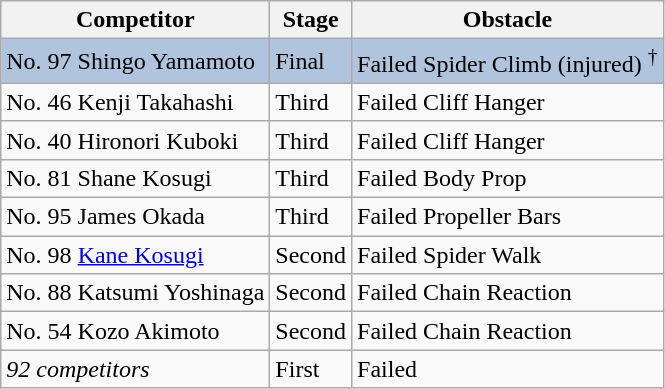<table class="wikitable">
<tr>
<th>Competitor</th>
<th>Stage</th>
<th>Obstacle</th>
</tr>
<tr bgcolor="lightsteelblue">
<td>No. 97 Shingo Yamamoto</td>
<td>Final</td>
<td>Failed Spider Climb (injured) <sup>†</sup></td>
</tr>
<tr>
<td>No. 46 Kenji Takahashi</td>
<td>Third</td>
<td>Failed Cliff Hanger</td>
</tr>
<tr>
<td>No. 40 Hironori Kuboki</td>
<td>Third</td>
<td>Failed Cliff Hanger</td>
</tr>
<tr>
<td>No. 81 Shane Kosugi</td>
<td>Third</td>
<td>Failed Body Prop</td>
</tr>
<tr>
<td>No. 95 James Okada</td>
<td>Third</td>
<td>Failed Propeller Bars</td>
</tr>
<tr>
<td>No. 98 <a href='#'>Kane Kosugi</a></td>
<td>Second</td>
<td>Failed Spider Walk</td>
</tr>
<tr>
<td>No. 88 Katsumi Yoshinaga</td>
<td>Second</td>
<td>Failed Chain Reaction</td>
</tr>
<tr>
<td>No. 54 Kozo Akimoto</td>
<td>Second</td>
<td>Failed Chain Reaction</td>
</tr>
<tr>
<td><em>92 competitors</em></td>
<td>First</td>
<td>Failed</td>
</tr>
</table>
